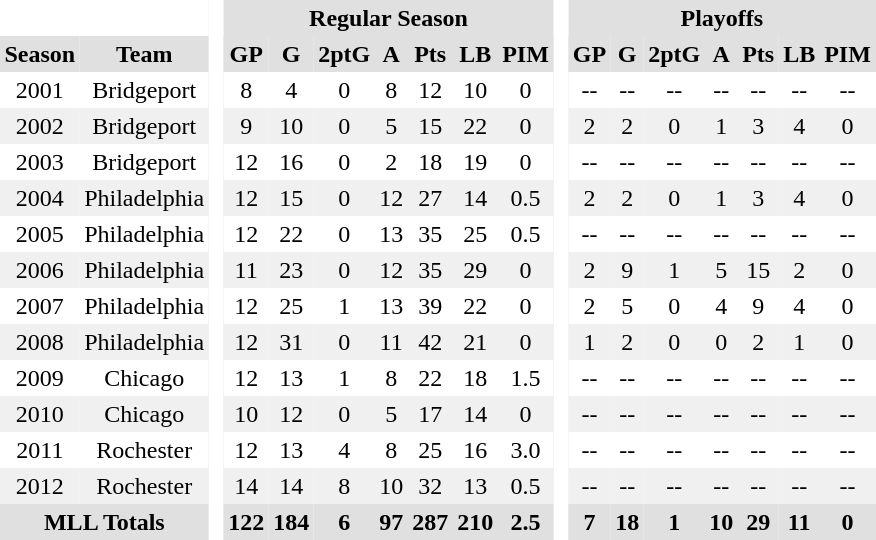<table BORDER="0" CELLPADDING="3" CELLSPACING="0">
<tr style="text-align: center; background: #e0e0e0">
<th colspan="2" style="background: #ffffff"> </th>
<th rowspan="99" style="background: #ffffff"> </th>
<th colspan="7">Regular Season</th>
<th rowspan="99" style="background: #ffffff"> </th>
<th colspan="7">Playoffs</th>
</tr>
<tr style="text-align: center; background: #e0e0e0">
<th>Season</th>
<th>Team</th>
<th>GP</th>
<th>G</th>
<th>2ptG</th>
<th>A</th>
<th>Pts</th>
<th>LB</th>
<th>PIM</th>
<th>GP</th>
<th>G</th>
<th>2ptG</th>
<th>A</th>
<th>Pts</th>
<th>LB</th>
<th>PIM</th>
</tr>
<tr ALIGN="center">
<td>2001</td>
<td>Bridgeport</td>
<td>8</td>
<td>4</td>
<td>0</td>
<td>8</td>
<td>12</td>
<td>10</td>
<td>0</td>
<td>--</td>
<td>--</td>
<td>--</td>
<td>--</td>
<td>--</td>
<td>--</td>
<td>--</td>
</tr>
<tr style="text-align: center; background: #f0f0f0">
<td>2002</td>
<td>Bridgeport</td>
<td>9</td>
<td>10</td>
<td>0</td>
<td>5</td>
<td>15</td>
<td>22</td>
<td>0</td>
<td>2</td>
<td>2</td>
<td>0</td>
<td>1</td>
<td>3</td>
<td>4</td>
<td>0</td>
</tr>
<tr ALIGN="center">
<td>2003</td>
<td>Bridgeport</td>
<td>12</td>
<td>16</td>
<td>0</td>
<td>2</td>
<td>18</td>
<td>19</td>
<td>0</td>
<td>--</td>
<td>--</td>
<td>--</td>
<td>--</td>
<td>--</td>
<td>--</td>
<td>--</td>
</tr>
<tr style="text-align: center; background: #f0f0f0">
<td>2004</td>
<td>Philadelphia</td>
<td>12</td>
<td>15</td>
<td>0</td>
<td>12</td>
<td>27</td>
<td>14</td>
<td>0.5</td>
<td>2</td>
<td>2</td>
<td>0</td>
<td>1</td>
<td>3</td>
<td>4</td>
<td>0</td>
</tr>
<tr ALIGN="center">
<td>2005</td>
<td>Philadelphia</td>
<td>12</td>
<td>22</td>
<td>0</td>
<td>13</td>
<td>35</td>
<td>25</td>
<td>0.5</td>
<td>--</td>
<td>--</td>
<td>--</td>
<td>--</td>
<td>--</td>
<td>--</td>
<td>--</td>
</tr>
<tr style="text-align: center; background: #f0f0f0">
<td>2006</td>
<td>Philadelphia</td>
<td>11</td>
<td>23</td>
<td>0</td>
<td>12</td>
<td>35</td>
<td>29</td>
<td>0</td>
<td>2</td>
<td>9</td>
<td>1</td>
<td>5</td>
<td>15</td>
<td>2</td>
<td>0</td>
</tr>
<tr ALIGN="center">
<td>2007</td>
<td>Philadelphia</td>
<td>12</td>
<td>25</td>
<td>1</td>
<td>13</td>
<td>39</td>
<td>22</td>
<td>0</td>
<td>2</td>
<td>5</td>
<td>0</td>
<td>4</td>
<td>9</td>
<td>4</td>
<td>0</td>
</tr>
<tr style="text-align: center; background: #f0f0f0">
<td>2008</td>
<td>Philadelphia</td>
<td>12</td>
<td>31</td>
<td>0</td>
<td>11</td>
<td>42</td>
<td>21</td>
<td>0</td>
<td>1</td>
<td>2</td>
<td>0</td>
<td>0</td>
<td>2</td>
<td>1</td>
<td>0</td>
</tr>
<tr ALIGN="center">
<td>2009</td>
<td>Chicago</td>
<td>12</td>
<td>13</td>
<td>1</td>
<td>8</td>
<td>22</td>
<td>18</td>
<td>1.5</td>
<td>--</td>
<td>--</td>
<td>--</td>
<td>--</td>
<td>--</td>
<td>--</td>
<td>--</td>
</tr>
<tr style="text-align: center; background: #f0f0f0">
<td>2010</td>
<td>Chicago</td>
<td>10</td>
<td>12</td>
<td>0</td>
<td>5</td>
<td>17</td>
<td>14</td>
<td>0</td>
<td>--</td>
<td>--</td>
<td>--</td>
<td>--</td>
<td>--</td>
<td>--</td>
<td>--</td>
</tr>
<tr ALIGN="center">
<td>2011</td>
<td>Rochester</td>
<td>12</td>
<td>13</td>
<td>4</td>
<td>8</td>
<td>25</td>
<td>16</td>
<td>3.0</td>
<td>--</td>
<td>--</td>
<td>--</td>
<td>--</td>
<td>--</td>
<td>--</td>
<td>--</td>
</tr>
<tr style="text-align: center; background: #f0f0f0">
<td>2012</td>
<td>Rochester</td>
<td>14</td>
<td>14</td>
<td>8</td>
<td>10</td>
<td>32</td>
<td>13</td>
<td>0.5</td>
<td>--</td>
<td>--</td>
<td>--</td>
<td>--</td>
<td>--</td>
<td>--</td>
<td>--</td>
</tr>
<tr style="text-align: center; background: #e0e0e0">
<th colspan="2">MLL Totals</th>
<th>122</th>
<th>184</th>
<th>6</th>
<th>97</th>
<th>287</th>
<th>210</th>
<th>2.5</th>
<th>7</th>
<th>18</th>
<th>1</th>
<th>10</th>
<th>29</th>
<th>11</th>
<th>0</th>
</tr>
</table>
